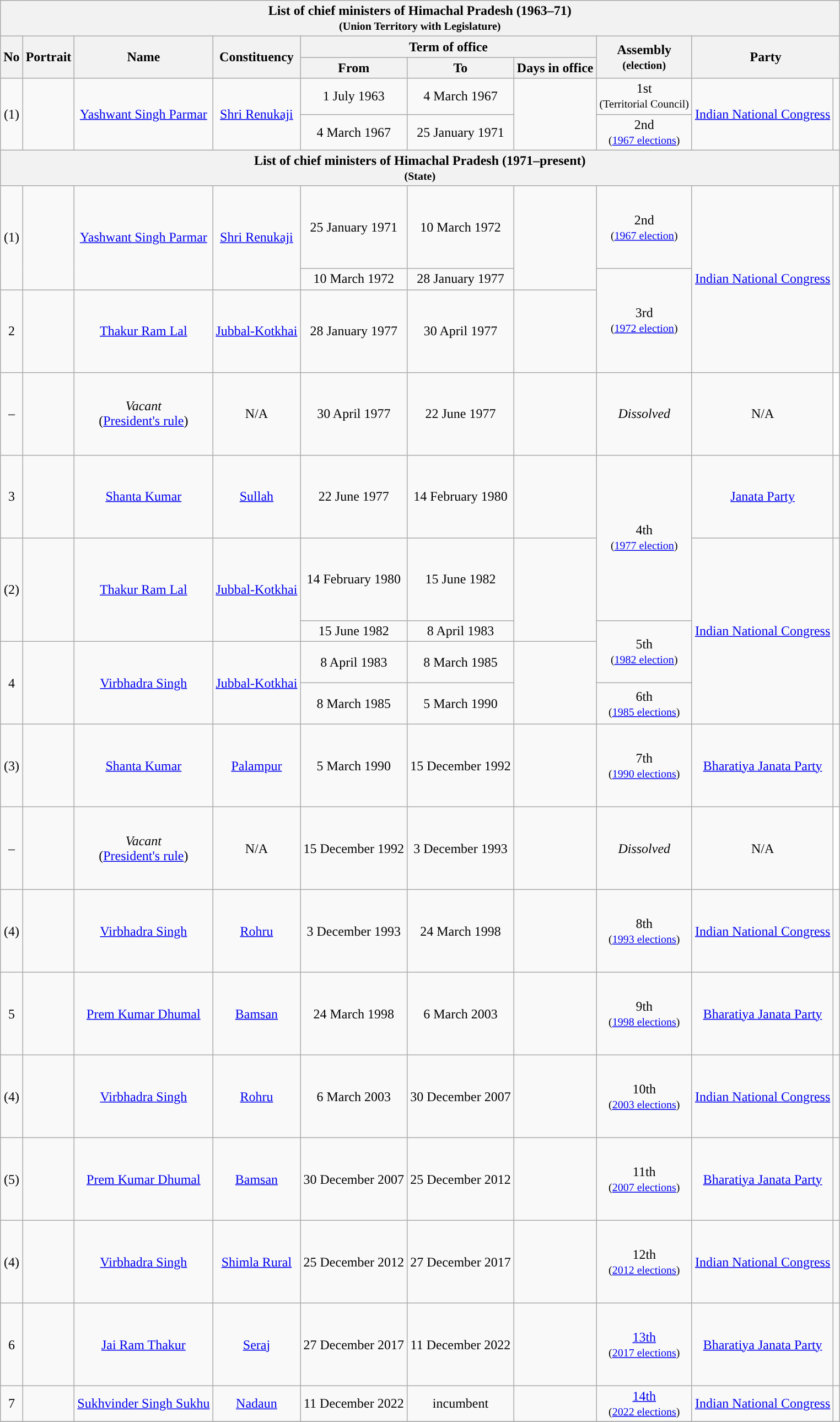<table class="wikitable" style="text-align:center">
<tr>
<th colspan="10">List of chief ministers of Himachal Pradesh (1963–71)<br><small>(Union Territory with Legislature)</small></th>
</tr>
<tr>
<th rowspan="2">No</th>
<th rowspan="2">Portrait</th>
<th rowspan="2">Name</th>
<th rowspan="2">Constituency</th>
<th colspan="3">Term of office</th>
<th rowspan="2">Assembly<br><small>(election)</small></th>
<th colspan="2" rowspan="2">Party</th>
</tr>
<tr>
<th>From</th>
<th>To</th>
<th>Days in office</th>
</tr>
<tr>
<td rowspan="2">(1)</td>
<td rowspan="2"></td>
<td rowspan="2"><a href='#'>Yashwant Singh Parmar</a></td>
<td rowspan="2"><a href='#'>Shri Renukaji</a></td>
<td>1 July 1963</td>
<td>4 March 1967</td>
<td rowspan="2"></td>
<td>1st<br><small>
(Territorial Council)</small></td>
<td rowspan="2"><a href='#'>Indian National Congress</a></td>
<td rowspan="2" style="background-color: "></td>
</tr>
<tr>
<td>4 March 1967</td>
<td>25 January 1971</td>
<td>2nd<br><small>(<a href='#'>1967 elections</a>)</small></td>
</tr>
<tr>
<th colspan="10">List of chief ministers of Himachal Pradesh (1971–present)<br><small>(State)</small></th>
</tr>
<tr align="center" style="height: 100px;">
<td rowspan="2">(1)</td>
<td rowspan="2"></td>
<td rowspan="2"><a href='#'>Yashwant Singh Parmar</a></td>
<td rowspan="2"><a href='#'>Shri Renukaji</a></td>
<td>25 January 1971</td>
<td>10 March 1972</td>
<td rowspan="2"></td>
<td>2nd<br><small>(<a href='#'>1967 election</a>)</small></td>
<td rowspan="3"><a href='#'>Indian National Congress</a></td>
<td rowspan="3" style="background-color: "></td>
</tr>
<tr>
<td>10 March 1972</td>
<td>28 January 1977</td>
<td rowspan="2">3rd<br><small>(<a href='#'>1972 election</a>)</small></td>
</tr>
<tr align="center" style="height: 100px;">
<td>2</td>
<td></td>
<td><a href='#'>Thakur Ram Lal</a></td>
<td><a href='#'>Jubbal-Kotkhai</a></td>
<td>28 January 1977</td>
<td>30 April 1977</td>
<td></td>
</tr>
<tr align="center" style="height: 100px;">
<td>–</td>
<td></td>
<td><em>Vacant</em><br>(<a href='#'>President's rule</a>)</td>
<td>N/A</td>
<td>30 April 1977</td>
<td>22 June 1977</td>
<td></td>
<td><em>Dissolved</em></td>
<td>N/A</td>
<td style="background-color: white"></td>
</tr>
<tr align="center" style="height: 100px;">
<td>3</td>
<td></td>
<td><a href='#'>Shanta Kumar</a></td>
<td><a href='#'>Sullah</a></td>
<td>22 June 1977</td>
<td>14 February 1980</td>
<td></td>
<td rowspan="2">4th<br><small>(<a href='#'>1977 election</a>)</small></td>
<td><a href='#'>Janata Party</a></td>
<td style="background-color: "></td>
</tr>
<tr align="center" style="height: 100px;">
<td rowspan="2">(2)</td>
<td rowspan="2"></td>
<td rowspan="2"><a href='#'>Thakur Ram Lal</a></td>
<td rowspan="2"><a href='#'>Jubbal-Kotkhai</a></td>
<td>14 February 1980</td>
<td>15 June 1982</td>
<td rowspan="2"></td>
<td rowspan="4"><a href='#'>Indian National Congress</a></td>
<td rowspan="4" style="background-color: "></td>
</tr>
<tr>
<td>15 June 1982</td>
<td>8 April 1983</td>
<td rowspan="2">5th<br><small>(<a href='#'>1982 election</a>)</small></td>
</tr>
<tr align="center" style="height: 50px;">
<td rowspan="2">4</td>
<td rowspan="2"></td>
<td rowspan="2"><a href='#'>Virbhadra Singh</a></td>
<td rowspan="2"><a href='#'>Jubbal-Kotkhai</a></td>
<td>8 April 1983</td>
<td>8 March 1985</td>
<td rowspan="2"></td>
</tr>
<tr align="center" style="height: 50px;">
<td>8 March 1985</td>
<td>5 March 1990</td>
<td>6th<br><small>(<a href='#'>1985 elections</a>)</small></td>
</tr>
<tr align="center" style="height: 100px;">
<td>(3)</td>
<td></td>
<td><a href='#'>Shanta Kumar</a></td>
<td><a href='#'>Palampur</a></td>
<td>5 March 1990</td>
<td>15 December 1992</td>
<td></td>
<td>7th<br><small>(<a href='#'>1990 elections</a>)</small></td>
<td><a href='#'>Bharatiya Janata Party</a></td>
<td style="background-color: "></td>
</tr>
<tr align="center" style="height: 100px;">
<td>–</td>
<td></td>
<td><em>Vacant</em><br>(<a href='#'>President's rule</a>)</td>
<td>N/A</td>
<td>15 December 1992</td>
<td>3 December 1993</td>
<td></td>
<td><em>Dissolved</em></td>
<td>N/A</td>
<td style="background-color: white"></td>
</tr>
<tr align="center" style="height: 100px;">
<td>(4)</td>
<td></td>
<td><a href='#'>Virbhadra Singh</a></td>
<td><a href='#'>Rohru</a></td>
<td>3 December 1993</td>
<td>24 March 1998</td>
<td></td>
<td>8th<br><small>(<a href='#'>1993 elections</a>)</small></td>
<td><a href='#'>Indian National Congress</a></td>
<td style="background-color: "></td>
</tr>
<tr align="center" style="height: 100px;">
<td>5</td>
<td></td>
<td><a href='#'>Prem Kumar Dhumal</a></td>
<td><a href='#'>Bamsan</a></td>
<td>24 March 1998</td>
<td>6 March 2003</td>
<td></td>
<td>9th<br><small>(<a href='#'>1998 elections</a>)</small></td>
<td><a href='#'>Bharatiya Janata Party</a></td>
<td style="background-color: "></td>
</tr>
<tr align="center" style="height: 100px;">
<td>(4)</td>
<td></td>
<td><a href='#'>Virbhadra Singh</a></td>
<td><a href='#'>Rohru</a></td>
<td>6 March 2003</td>
<td>30 December 2007</td>
<td></td>
<td>10th<br><small>(<a href='#'>2003 elections</a>)</small><br></td>
<td><a href='#'>Indian National Congress</a></td>
<td style="background-color: "></td>
</tr>
<tr align="center" style="height: 100px;">
<td>(5)</td>
<td></td>
<td><a href='#'>Prem Kumar Dhumal</a></td>
<td><a href='#'>Bamsan</a></td>
<td>30 December 2007</td>
<td>25 December 2012</td>
<td></td>
<td>11th<br><small>(<a href='#'>2007 elections</a>)</small></td>
<td><a href='#'>Bharatiya Janata Party</a></td>
<td style="background-color: "></td>
</tr>
<tr align="center" style="height: 100px;">
<td>(4)</td>
<td></td>
<td><a href='#'>Virbhadra Singh</a></td>
<td><a href='#'>Shimla Rural</a></td>
<td>25 December 2012</td>
<td>27 December 2017</td>
<td></td>
<td>12th<br><small>(<a href='#'>2012 elections</a>)</small></td>
<td><a href='#'>Indian National Congress</a></td>
<td style="background-color: "></td>
</tr>
<tr align="center" style="height: 100px;">
<td>6</td>
<td></td>
<td><a href='#'>Jai Ram Thakur</a></td>
<td><a href='#'>Seraj</a></td>
<td>27 December 2017</td>
<td>11 December 2022</td>
<td></td>
<td><a href='#'>13th</a><br><small>(<a href='#'>2017 elections</a>)</small></td>
<td><a href='#'>Bharatiya Janata Party</a></td>
<td style="background-color: "></td>
</tr>
<tr>
<td>7</td>
<td></td>
<td><a href='#'>Sukhvinder Singh Sukhu</a></td>
<td><a href='#'>Nadaun</a></td>
<td>11 December 2022</td>
<td>incumbent</td>
<td></td>
<td><a href='#'>14th</a><br><small>(<a href='#'>2022 elections</a>)</small></td>
<td><a href='#'>Indian National Congress</a></td>
<td style="background-color: "></td>
</tr>
<tr>
</tr>
</table>
